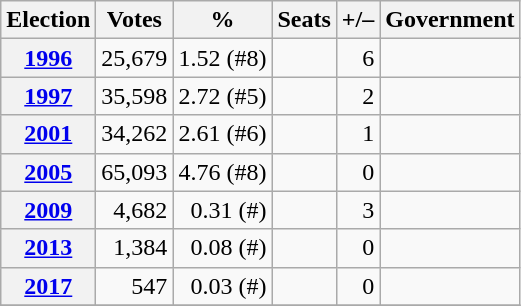<table class="wikitable" style="text-align:right;">
<tr>
<th>Election</th>
<th>Votes</th>
<th>%</th>
<th>Seats</th>
<th>+/–</th>
<th>Government</th>
</tr>
<tr>
<th><a href='#'>1996</a></th>
<td>25,679</td>
<td>1.52 (#8)</td>
<td></td>
<td> 6</td>
<td></td>
</tr>
<tr>
<th><a href='#'>1997</a></th>
<td>35,598</td>
<td>2.72 (#5)</td>
<td></td>
<td> 2</td>
<td></td>
</tr>
<tr>
<th><a href='#'>2001</a></th>
<td>34,262</td>
<td>2.61 (#6)</td>
<td></td>
<td> 1</td>
<td></td>
</tr>
<tr>
<th><a href='#'>2005</a></th>
<td>65,093</td>
<td>4.76 (#8)</td>
<td></td>
<td> 0</td>
<td></td>
</tr>
<tr>
<th><a href='#'>2009</a></th>
<td>4,682</td>
<td>0.31 (#)</td>
<td></td>
<td> 3</td>
<td></td>
</tr>
<tr>
<th><a href='#'>2013</a></th>
<td>1,384</td>
<td>0.08 (#)</td>
<td></td>
<td> 0</td>
<td></td>
</tr>
<tr>
<th><a href='#'>2017</a></th>
<td>547</td>
<td>0.03 (#)</td>
<td></td>
<td> 0</td>
<td></td>
</tr>
<tr>
</tr>
</table>
